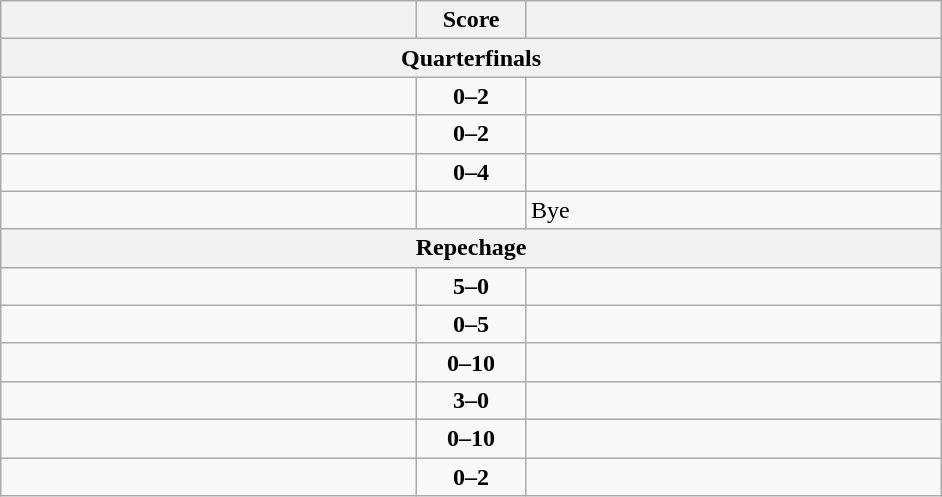<table class="wikitable" style="text-align: left;">
<tr>
<th align="right" width="270"></th>
<th width="65">Score</th>
<th align="left" width="270"></th>
</tr>
<tr>
<th colspan="3">Quarterfinals</th>
</tr>
<tr>
<td></td>
<td align=center><strong>0–2</strong></td>
<td><strong></strong></td>
</tr>
<tr>
<td></td>
<td align=center><strong>0–2</strong></td>
<td><strong></strong></td>
</tr>
<tr>
<td></td>
<td align=center><strong>0–4</strong></td>
<td><strong></strong></td>
</tr>
<tr>
<td><strong></strong></td>
<td></td>
<td>Bye</td>
</tr>
<tr>
<th colspan="3">Repechage</th>
</tr>
<tr>
<td><strong></strong></td>
<td align=center><strong>5–0</strong></td>
<td></td>
</tr>
<tr>
<td></td>
<td align=center><strong>0–5</strong></td>
<td><strong></strong></td>
</tr>
<tr>
<td></td>
<td align=center><strong>0–10</strong></td>
<td><strong></strong></td>
</tr>
<tr>
<td><strong></strong></td>
<td align=center><strong>3–0</strong></td>
<td></td>
</tr>
<tr>
<td></td>
<td align=center><strong>0–10</strong></td>
<td><strong></strong></td>
</tr>
<tr>
<td></td>
<td align=center><strong>0–2</strong></td>
<td><strong></strong></td>
</tr>
</table>
